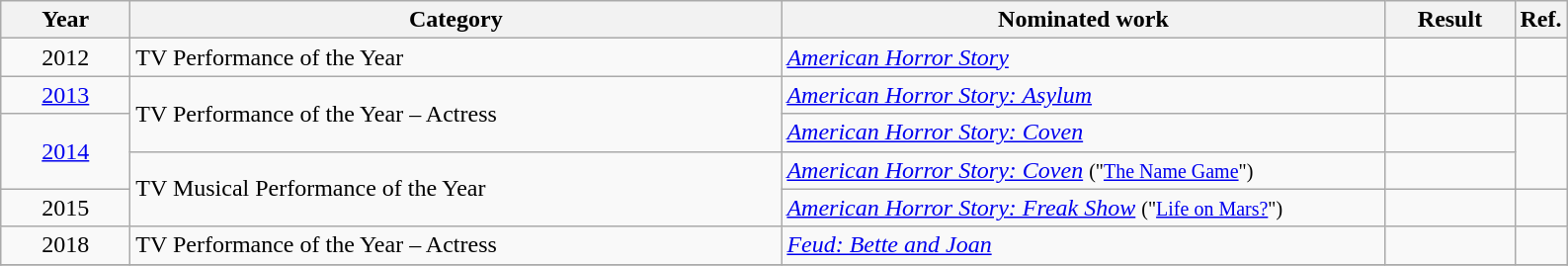<table class=wikitable>
<tr>
<th scope="col" style="width:5em;">Year</th>
<th scope="col" style="width:27em;">Category</th>
<th scope="col" style="width:25em;">Nominated work</th>
<th scope="col" style="width:5em;">Result</th>
<th>Ref.</th>
</tr>
<tr>
<td style="text-align:center;">2012</td>
<td>TV Performance of the Year</td>
<td><em><a href='#'>American Horror Story</a></em></td>
<td></td>
<td align=center></td>
</tr>
<tr>
<td align=center><a href='#'>2013</a></td>
<td rowspan=2>TV Performance of the Year – Actress</td>
<td><em><a href='#'>American Horror Story: Asylum</a></em></td>
<td></td>
<td align=center></td>
</tr>
<tr>
<td align=center rowspan=2><a href='#'>2014</a></td>
<td><em><a href='#'>American Horror Story: Coven</a></em></td>
<td></td>
<td rowspan=2, align=center></td>
</tr>
<tr>
<td rowspan=2>TV Musical Performance of the Year</td>
<td><em><a href='#'>American Horror Story: Coven</a></em> <small> ("<a href='#'>The Name Game</a>") </small></td>
<td></td>
</tr>
<tr>
<td style="text-align:center;">2015</td>
<td><em><a href='#'>American Horror Story: Freak Show</a></em> <small> ("<a href='#'>Life on Mars?</a>") </small></td>
<td></td>
<td align=center></td>
</tr>
<tr>
<td style="text-align:center;">2018</td>
<td>TV Performance of the Year – Actress</td>
<td><em><a href='#'>Feud: Bette and Joan</a></em></td>
<td></td>
<td align=center></td>
</tr>
<tr>
</tr>
</table>
